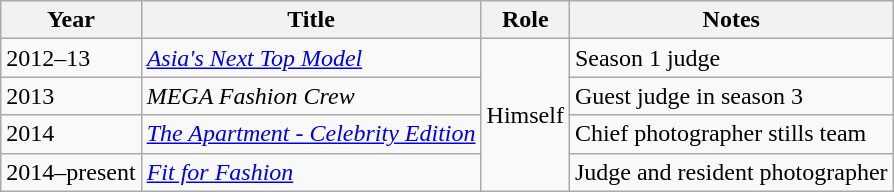<table class="wikitable sortable">
<tr>
<th>Year</th>
<th>Title</th>
<th>Role</th>
<th>Notes</th>
</tr>
<tr>
<td>2012–13</td>
<td><em><a href='#'>Asia's Next Top Model</a></em></td>
<td rowspan="4">Himself</td>
<td>Season 1 judge</td>
</tr>
<tr>
<td>2013</td>
<td><em>MEGA Fashion Crew</em></td>
<td>Guest judge in season 3</td>
</tr>
<tr>
<td>2014</td>
<td><em><a href='#'>The Apartment - Celebrity Edition</a></em></td>
<td>Chief photographer stills team</td>
</tr>
<tr>
<td>2014–present</td>
<td><em><a href='#'>Fit for Fashion</a></em></td>
<td>Judge and resident photographer</td>
</tr>
</table>
